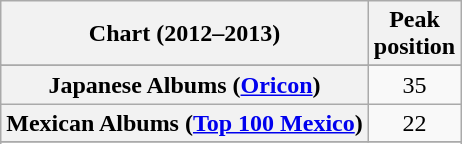<table class="wikitable sortable plainrowheaders" style="text-align:center">
<tr>
<th scope="col">Chart (2012–2013)</th>
<th scope="col">Peak<br>position</th>
</tr>
<tr>
</tr>
<tr>
</tr>
<tr>
</tr>
<tr>
</tr>
<tr>
</tr>
<tr>
<th scope="row">Japanese Albums (<a href='#'>Oricon</a>)</th>
<td>35</td>
</tr>
<tr>
<th scope="row">Mexican Albums (<a href='#'>Top 100 Mexico</a>)</th>
<td>22</td>
</tr>
<tr>
</tr>
<tr>
</tr>
<tr>
</tr>
</table>
